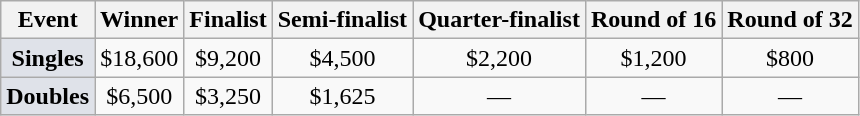<table class="wikitable" style="text-align:center">
<tr>
<th scope=col>Event</th>
<th scope=col>Winner</th>
<th scope=col>Finalist</th>
<th scope=col>Semi-finalist</th>
<th scope=col>Quarter-finalist</th>
<th scope=col>Round of 16</th>
<th scope=col>Round of 32</th>
</tr>
<tr>
<td bgcolor="#dfe2e9"><strong>Singles</strong></td>
<td>$18,600</td>
<td>$9,200</td>
<td>$4,500</td>
<td>$2,200</td>
<td>$1,200</td>
<td>$800</td>
</tr>
<tr>
<td bgcolor="#dfe2e9"><strong>Doubles</strong></td>
<td>$6,500</td>
<td>$3,250</td>
<td>$1,625</td>
<td>—</td>
<td>—</td>
<td>—</td>
</tr>
</table>
